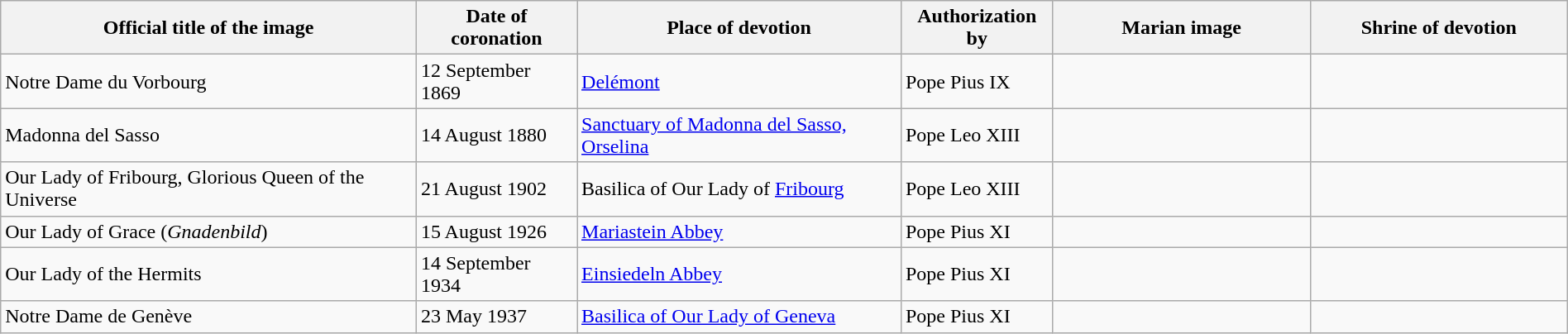<table class="wikitable sortable" width="100%">
<tr>
<th>Official title of the image</th>
<th data-sort-type="date">Date of coronation</th>
<th>Place of devotion</th>
<th>Authorization by</th>
<th width=200px class=unsortable>Marian image</th>
<th width=200px class=unsortable>Shrine of devotion</th>
</tr>
<tr>
<td>Notre Dame du Vorbourg</td>
<td>12 September 1869</td>
<td><a href='#'>Delémont</a></td>
<td>Pope Pius IX</td>
<td></td>
<td></td>
</tr>
<tr>
<td>Madonna del Sasso</td>
<td>14 August 1880</td>
<td><a href='#'>Sanctuary of Madonna del Sasso, Orselina</a></td>
<td>Pope Leo XIII</td>
<td></td>
<td></td>
</tr>
<tr>
<td>Our Lady of Fribourg, Glorious Queen of the Universe</td>
<td>21 August 1902</td>
<td>Basilica of Our Lady of <a href='#'>Fribourg</a></td>
<td>Pope Leo XIII</td>
<td></td>
<td></td>
</tr>
<tr>
<td>Our Lady of Grace (<em>Gnadenbild</em>)</td>
<td>15 August 1926</td>
<td><a href='#'>Mariastein Abbey</a></td>
<td>Pope Pius XI</td>
<td></td>
<td></td>
</tr>
<tr>
<td>Our Lady of the Hermits</td>
<td>14 September 1934</td>
<td><a href='#'>Einsiedeln Abbey</a></td>
<td>Pope Pius XI</td>
<td></td>
<td></td>
</tr>
<tr>
<td>Notre Dame de Genève</td>
<td>23 May 1937</td>
<td><a href='#'>Basilica of Our Lady of Geneva</a></td>
<td>Pope Pius XI</td>
<td></td>
<td></td>
</tr>
</table>
